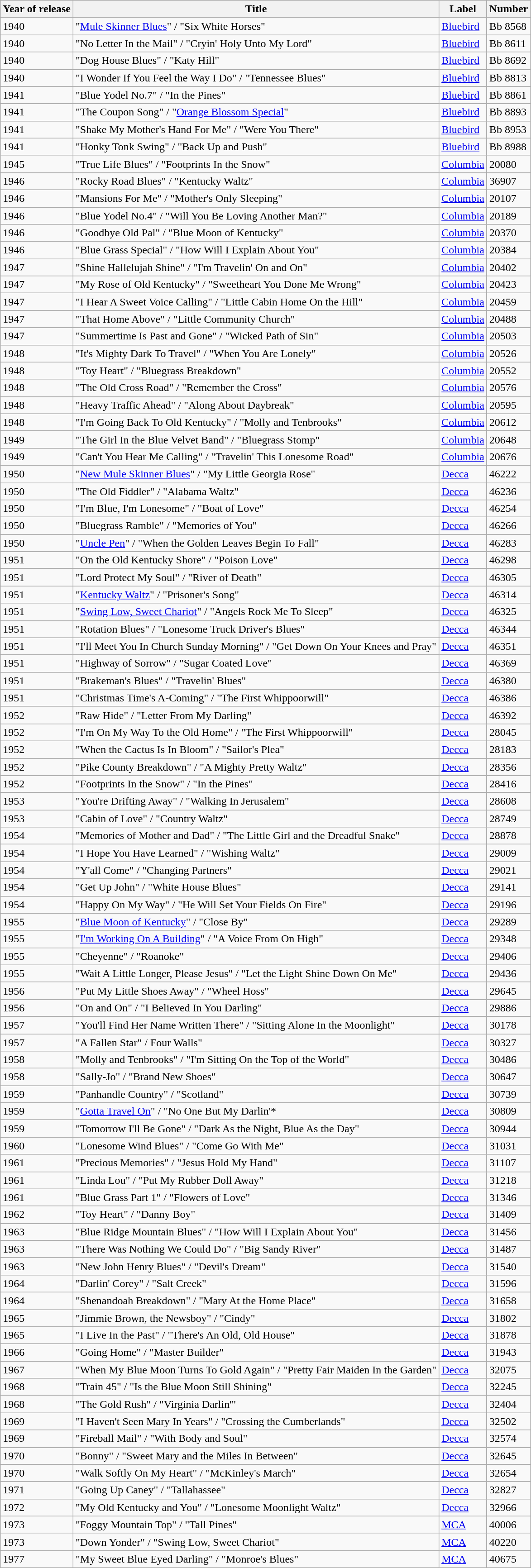<table class="wikitable">
<tr>
<th>Year of release</th>
<th>Title</th>
<th>Label</th>
<th>Number</th>
</tr>
<tr>
<td>1940</td>
<td>"<a href='#'>Mule Skinner Blues</a>" / "Six White Horses"</td>
<td><a href='#'>Bluebird</a></td>
<td>Bb 8568</td>
</tr>
<tr>
<td>1940</td>
<td>"No Letter In the Mail" / "Cryin' Holy Unto My Lord"</td>
<td><a href='#'>Bluebird</a></td>
<td>Bb 8611</td>
</tr>
<tr>
<td>1940</td>
<td>"Dog House Blues" / "Katy Hill"</td>
<td><a href='#'>Bluebird</a></td>
<td>Bb 8692</td>
</tr>
<tr>
<td>1940</td>
<td>"I Wonder If You Feel the Way I Do" / "Tennessee Blues"</td>
<td><a href='#'>Bluebird</a></td>
<td>Bb 8813</td>
</tr>
<tr>
<td>1941</td>
<td>"Blue Yodel No.7" / "In the Pines"</td>
<td><a href='#'>Bluebird</a></td>
<td>Bb 8861</td>
</tr>
<tr>
<td>1941</td>
<td>"The Coupon Song" / "<a href='#'>Orange Blossom Special</a>"</td>
<td><a href='#'>Bluebird</a></td>
<td>Bb 8893</td>
</tr>
<tr>
<td>1941</td>
<td>"Shake My Mother's Hand For Me" / "Were You There"</td>
<td><a href='#'>Bluebird</a></td>
<td>Bb 8953</td>
</tr>
<tr>
<td>1941</td>
<td>"Honky Tonk Swing" / "Back Up and Push"</td>
<td><a href='#'>Bluebird</a></td>
<td>Bb 8988</td>
</tr>
<tr>
<td>1945</td>
<td>"True Life Blues" / "Footprints In the Snow"</td>
<td><a href='#'>Columbia</a></td>
<td>20080</td>
</tr>
<tr>
<td>1946</td>
<td>"Rocky Road Blues" / "Kentucky Waltz"</td>
<td><a href='#'>Columbia</a></td>
<td>36907</td>
</tr>
<tr>
<td>1946</td>
<td>"Mansions For Me" / "Mother's Only Sleeping"</td>
<td><a href='#'>Columbia</a></td>
<td>20107</td>
</tr>
<tr>
<td>1946</td>
<td>"Blue Yodel No.4" / "Will You Be Loving Another Man?"</td>
<td><a href='#'>Columbia</a></td>
<td>20189</td>
</tr>
<tr>
<td>1946</td>
<td>"Goodbye Old Pal" / "Blue Moon of Kentucky"</td>
<td><a href='#'>Columbia</a></td>
<td>20370</td>
</tr>
<tr>
<td>1946</td>
<td>"Blue Grass Special" / "How Will I Explain About You"</td>
<td><a href='#'>Columbia</a></td>
<td>20384</td>
</tr>
<tr>
<td>1947</td>
<td>"Shine Hallelujah Shine" / "I'm Travelin' On and On"</td>
<td><a href='#'>Columbia</a></td>
<td>20402</td>
</tr>
<tr>
<td>1947</td>
<td>"My Rose of Old Kentucky" / "Sweetheart You Done Me Wrong"</td>
<td><a href='#'>Columbia</a></td>
<td>20423</td>
</tr>
<tr>
<td>1947</td>
<td>"I Hear A Sweet Voice Calling" / "Little Cabin Home On the Hill"</td>
<td><a href='#'>Columbia</a></td>
<td>20459</td>
</tr>
<tr>
<td>1947</td>
<td>"That Home Above" / "Little Community Church"</td>
<td><a href='#'>Columbia</a></td>
<td>20488</td>
</tr>
<tr>
<td>1947</td>
<td>"Summertime Is Past and Gone" / "Wicked Path of Sin"</td>
<td><a href='#'>Columbia</a></td>
<td>20503</td>
</tr>
<tr>
<td>1948</td>
<td>"It's Mighty Dark To Travel" / "When You Are Lonely"</td>
<td><a href='#'>Columbia</a></td>
<td>20526</td>
</tr>
<tr>
<td>1948</td>
<td>"Toy Heart" / "Bluegrass Breakdown"</td>
<td><a href='#'>Columbia</a></td>
<td>20552</td>
</tr>
<tr>
<td>1948</td>
<td>"The Old Cross Road" / "Remember the Cross"</td>
<td><a href='#'>Columbia</a></td>
<td>20576</td>
</tr>
<tr>
<td>1948</td>
<td>"Heavy Traffic Ahead" / "Along About Daybreak"</td>
<td><a href='#'>Columbia</a></td>
<td>20595</td>
</tr>
<tr>
<td>1948</td>
<td>"I'm Going Back To Old Kentucky" / "Molly and Tenbrooks"</td>
<td><a href='#'>Columbia</a></td>
<td>20612</td>
</tr>
<tr>
<td>1949</td>
<td>"The Girl In the Blue Velvet Band" / "Bluegrass Stomp"</td>
<td><a href='#'>Columbia</a></td>
<td>20648</td>
</tr>
<tr>
<td>1949</td>
<td>"Can't You Hear Me Calling" / "Travelin' This Lonesome Road"</td>
<td><a href='#'>Columbia</a></td>
<td>20676</td>
</tr>
<tr>
<td>1950</td>
<td>"<a href='#'>New Mule Skinner Blues</a>" / "My Little Georgia Rose"</td>
<td><a href='#'>Decca</a></td>
<td>46222</td>
</tr>
<tr>
<td>1950</td>
<td>"The Old Fiddler" / "Alabama Waltz"</td>
<td><a href='#'>Decca</a></td>
<td>46236</td>
</tr>
<tr>
<td>1950</td>
<td>"I'm Blue, I'm Lonesome" / "Boat of Love"</td>
<td><a href='#'>Decca</a></td>
<td>46254</td>
</tr>
<tr>
<td>1950</td>
<td>"Bluegrass Ramble" / "Memories of You"</td>
<td><a href='#'>Decca</a></td>
<td>46266</td>
</tr>
<tr>
<td>1950</td>
<td>"<a href='#'>Uncle Pen</a>" / "When the Golden Leaves Begin To Fall"</td>
<td><a href='#'>Decca</a></td>
<td>46283</td>
</tr>
<tr>
<td>1951</td>
<td>"On the Old Kentucky Shore" / "Poison Love"</td>
<td><a href='#'>Decca</a></td>
<td>46298</td>
</tr>
<tr>
<td>1951</td>
<td>"Lord Protect My Soul" / "River of Death"</td>
<td><a href='#'>Decca</a></td>
<td>46305</td>
</tr>
<tr>
<td>1951</td>
<td>"<a href='#'>Kentucky Waltz</a>" / "Prisoner's Song"</td>
<td><a href='#'>Decca</a></td>
<td>46314</td>
</tr>
<tr>
<td>1951</td>
<td>"<a href='#'>Swing Low, Sweet Chariot</a>" / "Angels Rock Me To Sleep"</td>
<td><a href='#'>Decca</a></td>
<td>46325</td>
</tr>
<tr>
<td>1951</td>
<td>"Rotation Blues" / "Lonesome Truck Driver's Blues"</td>
<td><a href='#'>Decca</a></td>
<td>46344</td>
</tr>
<tr>
<td>1951</td>
<td>"I'll Meet You In Church Sunday Morning" / "Get Down On Your Knees and Pray"</td>
<td><a href='#'>Decca</a></td>
<td>46351</td>
</tr>
<tr>
<td>1951</td>
<td>"Highway of Sorrow" / "Sugar Coated Love"</td>
<td><a href='#'>Decca</a></td>
<td>46369</td>
</tr>
<tr>
<td>1951</td>
<td>"Brakeman's Blues" / "Travelin' Blues"</td>
<td><a href='#'>Decca</a></td>
<td>46380</td>
</tr>
<tr>
<td>1951</td>
<td>"Christmas Time's A-Coming" / "The First Whippoorwill"</td>
<td><a href='#'>Decca</a></td>
<td>46386</td>
</tr>
<tr>
<td>1952</td>
<td>"Raw Hide" / "Letter From My Darling"</td>
<td><a href='#'>Decca</a></td>
<td>46392</td>
</tr>
<tr>
<td>1952</td>
<td>"I'm On My Way To the Old Home" / "The First Whippoorwill"</td>
<td><a href='#'>Decca</a></td>
<td>28045</td>
</tr>
<tr>
<td>1952</td>
<td>"When the Cactus Is In Bloom" / "Sailor's Plea"</td>
<td><a href='#'>Decca</a></td>
<td>28183</td>
</tr>
<tr>
<td>1952</td>
<td>"Pike County Breakdown" / "A Mighty Pretty Waltz"</td>
<td><a href='#'>Decca</a></td>
<td>28356</td>
</tr>
<tr>
<td>1952</td>
<td>"Footprints In the Snow" / "In the Pines"</td>
<td><a href='#'>Decca</a></td>
<td>28416</td>
</tr>
<tr>
<td>1953</td>
<td>"You're Drifting Away" / "Walking In Jerusalem"</td>
<td><a href='#'>Decca</a></td>
<td>28608</td>
</tr>
<tr>
<td>1953</td>
<td>"Cabin of Love" / "Country Waltz"</td>
<td><a href='#'>Decca</a></td>
<td>28749</td>
</tr>
<tr>
<td>1954</td>
<td>"Memories of Mother and Dad" / "The Little Girl and the Dreadful Snake"</td>
<td><a href='#'>Decca</a></td>
<td>28878</td>
</tr>
<tr>
<td>1954</td>
<td>"I Hope You Have Learned" / "Wishing Waltz"</td>
<td><a href='#'>Decca</a></td>
<td>29009</td>
</tr>
<tr>
<td>1954</td>
<td>"Y'all Come" / "Changing Partners"</td>
<td><a href='#'>Decca</a></td>
<td>29021</td>
</tr>
<tr>
<td>1954</td>
<td>"Get Up John" / "White House Blues"</td>
<td><a href='#'>Decca</a></td>
<td>29141</td>
</tr>
<tr>
<td>1954</td>
<td>"Happy On My Way" / "He Will Set Your Fields On Fire"</td>
<td><a href='#'>Decca</a></td>
<td>29196</td>
</tr>
<tr>
<td>1955</td>
<td>"<a href='#'>Blue Moon of Kentucky</a>" / "Close By"</td>
<td><a href='#'>Decca</a></td>
<td>29289</td>
</tr>
<tr>
<td>1955</td>
<td>"<a href='#'>I'm Working On A Building</a>" / "A Voice From On High"</td>
<td><a href='#'>Decca</a></td>
<td>29348</td>
</tr>
<tr>
<td>1955</td>
<td>"Cheyenne" / "Roanoke"</td>
<td><a href='#'>Decca</a></td>
<td>29406</td>
</tr>
<tr>
<td>1955</td>
<td>"Wait A Little Longer, Please Jesus" / "Let the Light Shine Down On Me"</td>
<td><a href='#'>Decca</a></td>
<td>29436</td>
</tr>
<tr>
<td>1956</td>
<td>"Put My Little Shoes Away" / "Wheel Hoss"</td>
<td><a href='#'>Decca</a></td>
<td>29645</td>
</tr>
<tr>
<td>1956</td>
<td>"On and On" / "I Believed In You Darling"</td>
<td><a href='#'>Decca</a></td>
<td>29886</td>
</tr>
<tr>
<td>1957</td>
<td>"You'll Find Her Name Written There" / "Sitting Alone In the Moonlight"</td>
<td><a href='#'>Decca</a></td>
<td>30178</td>
</tr>
<tr>
<td>1957</td>
<td>"A Fallen Star" / Four Walls"</td>
<td><a href='#'>Decca</a></td>
<td>30327</td>
</tr>
<tr>
<td>1958</td>
<td>"Molly and Tenbrooks" / "I'm Sitting On the Top of the World"</td>
<td><a href='#'>Decca</a></td>
<td>30486</td>
</tr>
<tr>
<td>1958</td>
<td>"Sally-Jo" / "Brand New Shoes"</td>
<td><a href='#'>Decca</a></td>
<td>30647</td>
</tr>
<tr>
<td>1959</td>
<td>"Panhandle Country" / "Scotland"</td>
<td><a href='#'>Decca</a></td>
<td>30739</td>
</tr>
<tr>
<td>1959</td>
<td>"<a href='#'>Gotta Travel On</a>" / "No One But My Darlin'*</td>
<td><a href='#'>Decca</a></td>
<td>30809</td>
</tr>
<tr>
<td>1959</td>
<td>"Tomorrow I'll Be Gone" / "Dark As the Night, Blue As the Day"</td>
<td><a href='#'>Decca</a></td>
<td>30944</td>
</tr>
<tr>
<td>1960</td>
<td>"Lonesome Wind Blues" / "Come Go With Me"</td>
<td><a href='#'>Decca</a></td>
<td>31031</td>
</tr>
<tr>
<td>1961</td>
<td>"Precious Memories" / "Jesus Hold My Hand"</td>
<td><a href='#'>Decca</a></td>
<td>31107</td>
</tr>
<tr>
<td>1961</td>
<td>"Linda Lou" / "Put My Rubber Doll Away"</td>
<td><a href='#'>Decca</a></td>
<td>31218</td>
</tr>
<tr>
<td>1961</td>
<td>"Blue Grass Part 1" / "Flowers of Love"</td>
<td><a href='#'>Decca</a></td>
<td>31346</td>
</tr>
<tr>
<td>1962</td>
<td>"Toy Heart" / "Danny Boy"</td>
<td><a href='#'>Decca</a></td>
<td>31409</td>
</tr>
<tr>
<td>1963</td>
<td>"Blue Ridge Mountain Blues" / "How Will I Explain About You"</td>
<td><a href='#'>Decca</a></td>
<td>31456</td>
</tr>
<tr>
<td>1963</td>
<td>"There Was Nothing We Could Do" / "Big Sandy River"</td>
<td><a href='#'>Decca</a></td>
<td>31487</td>
</tr>
<tr>
<td>1963</td>
<td>"New John Henry Blues" / "Devil's Dream"</td>
<td><a href='#'>Decca</a></td>
<td>31540</td>
</tr>
<tr>
<td>1964</td>
<td>"Darlin' Corey" / "Salt Creek"</td>
<td><a href='#'>Decca</a></td>
<td>31596</td>
</tr>
<tr>
<td>1964</td>
<td>"Shenandoah Breakdown" / "Mary At the Home Place"</td>
<td><a href='#'>Decca</a></td>
<td>31658</td>
</tr>
<tr>
<td>1965</td>
<td>"Jimmie Brown, the Newsboy" / "Cindy"</td>
<td><a href='#'>Decca</a></td>
<td>31802</td>
</tr>
<tr>
<td>1965</td>
<td>"I Live In the Past" / "There's An Old, Old House"</td>
<td><a href='#'>Decca</a></td>
<td>31878</td>
</tr>
<tr>
<td>1966</td>
<td>"Going Home" / "Master Builder"</td>
<td><a href='#'>Decca</a></td>
<td>31943</td>
</tr>
<tr>
<td>1967</td>
<td>"When My Blue Moon Turns To Gold Again" / "Pretty Fair Maiden In the Garden"</td>
<td><a href='#'>Decca</a></td>
<td>32075</td>
</tr>
<tr>
<td>1968</td>
<td>"Train 45" / "Is the Blue Moon Still Shining"</td>
<td><a href='#'>Decca</a></td>
<td>32245</td>
</tr>
<tr>
<td>1968</td>
<td>"The Gold Rush" / "Virginia Darlin'"</td>
<td><a href='#'>Decca</a></td>
<td>32404</td>
</tr>
<tr>
<td>1969</td>
<td>"I Haven't Seen Mary In Years" / "Crossing the Cumberlands"</td>
<td><a href='#'>Decca</a></td>
<td>32502</td>
</tr>
<tr>
<td>1969</td>
<td>"Fireball Mail" / "With Body and Soul"</td>
<td><a href='#'>Decca</a></td>
<td>32574</td>
</tr>
<tr>
<td>1970</td>
<td>"Bonny" / "Sweet Mary and the Miles In Between"</td>
<td><a href='#'>Decca</a></td>
<td>32645</td>
</tr>
<tr>
<td>1970</td>
<td>"Walk Softly On My Heart" / "McKinley's March"</td>
<td><a href='#'>Decca</a></td>
<td>32654</td>
</tr>
<tr>
<td>1971</td>
<td>"Going Up Caney" / "Tallahassee"</td>
<td><a href='#'>Decca</a></td>
<td>32827</td>
</tr>
<tr>
<td>1972</td>
<td>"My Old Kentucky and You" / "Lonesome Moonlight Waltz"</td>
<td><a href='#'>Decca</a></td>
<td>32966</td>
</tr>
<tr>
<td>1973</td>
<td>"Foggy Mountain Top" / "Tall Pines"</td>
<td><a href='#'>MCA</a></td>
<td>40006</td>
</tr>
<tr>
<td>1973</td>
<td>"Down Yonder" / "Swing Low, Sweet Chariot"</td>
<td><a href='#'>MCA</a></td>
<td>40220</td>
</tr>
<tr>
<td>1977</td>
<td>"My Sweet Blue Eyed Darling" / "Monroe's Blues"</td>
<td><a href='#'>MCA</a></td>
<td>40675</td>
</tr>
</table>
